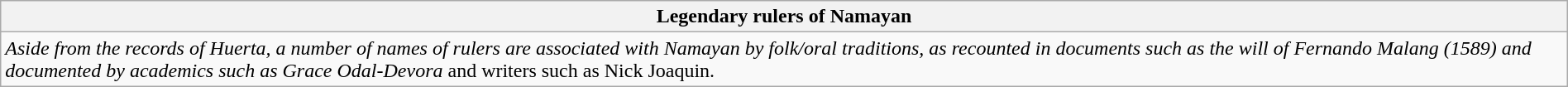<table width=100% class="wikitable">
<tr>
<th width=90%,>Legendary rulers of Namayan</th>
</tr>
<tr>
<td><em>Aside from the records of Huerta, a number of names of rulers are associated with Namayan by folk/oral traditions, as recounted in documents such as the will of Fernando Malang (1589) and documented by academics such as Grace Odal-Devora</em> and writers such as Nick Joaquin.</td>
</tr>
</table>
